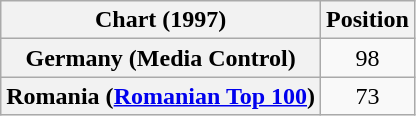<table class="wikitable plainrowheaders" style="text-align:center">
<tr>
<th>Chart (1997)</th>
<th>Position</th>
</tr>
<tr>
<th scope="row">Germany (Media Control)</th>
<td>98</td>
</tr>
<tr>
<th scope="row">Romania (<a href='#'>Romanian Top 100</a>)</th>
<td>73</td>
</tr>
</table>
